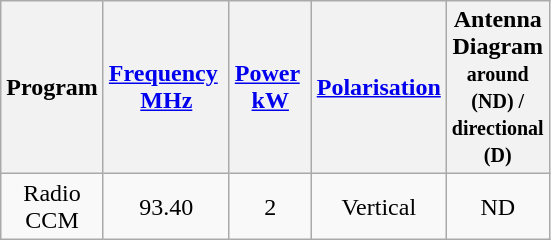<table class="wikitable" style="width: 350px;">
<tr>
<th>Program</th>
<th><a href='#'>Frequency</a> <br><a href='#'>MHz</a></th>
<th><a href='#'>Power</a> <br><a href='#'>kW</a></th>
<th><a href='#'>Polarisation</a></th>
<th>Antenna Diagram<br><small>around (ND) /<br>directional (D)</small></th>
</tr>
<tr align="center">
<td>Radio CCM</td>
<td>93.40</td>
<td>2</td>
<td>Vertical</td>
<td>ND</td>
</tr>
</table>
